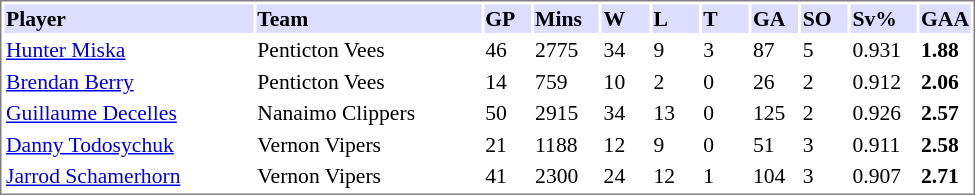<table cellpadding="0">
<tr style="text-align:left; vertical-align:top;">
<td></td>
<td><br><table cellpadding="1"  style="width:650px; font-size:90%; border:1px solid gray;">
<tr>
<th style="background:#ddf; ">Player</th>
<th style="background:#ddf; ">Team</th>
<th style="background:#ddf; width:5%;">GP</th>
<th style="background:#ddf; width:7%;">Mins</th>
<th style="background:#ddf; width:5%;">W</th>
<th style="background:#ddf; width:5%;">L</th>
<th style="background:#ddf; width:5%;">T</th>
<th style="background:#ddf; width:5%;">GA</th>
<th style="background:#ddf; width:5%;">SO</th>
<th style="background:#ddf; width:7%;">Sv%</th>
<th style="background:#ddf; width:5%;">GAA</th>
</tr>
<tr>
<td><a href='#'>Hunter Miska</a></td>
<td>Penticton Vees</td>
<td>46</td>
<td>2775</td>
<td>34</td>
<td>9</td>
<td>3</td>
<td>87</td>
<td>5</td>
<td>0.931</td>
<td><strong>1.88</strong></td>
</tr>
<tr>
<td><a href='#'>Brendan Berry</a></td>
<td>Penticton Vees</td>
<td>14</td>
<td>759</td>
<td>10</td>
<td>2</td>
<td>0</td>
<td>26</td>
<td>2</td>
<td>0.912</td>
<td><strong>2.06</strong></td>
</tr>
<tr>
<td><a href='#'>Guillaume Decelles</a></td>
<td>Nanaimo Clippers</td>
<td>50</td>
<td>2915</td>
<td>34</td>
<td>13</td>
<td>0</td>
<td>125</td>
<td>2</td>
<td>0.926</td>
<td><strong>2.57</strong></td>
</tr>
<tr>
<td><a href='#'>Danny Todosychuk</a></td>
<td>Vernon Vipers</td>
<td>21</td>
<td>1188</td>
<td>12</td>
<td>9</td>
<td>0</td>
<td>51</td>
<td>3</td>
<td>0.911</td>
<td><strong>2.58</strong></td>
</tr>
<tr>
<td><a href='#'>Jarrod Schamerhorn</a></td>
<td>Vernon Vipers</td>
<td>41</td>
<td>2300</td>
<td>24</td>
<td>12</td>
<td>1</td>
<td>104</td>
<td>3</td>
<td>0.907</td>
<td><strong>2.71</strong></td>
</tr>
</table>
</td>
</tr>
</table>
